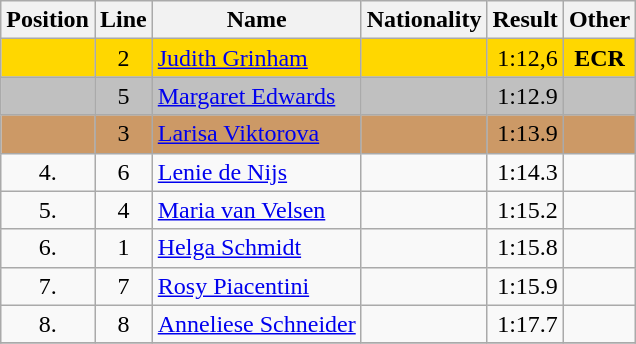<table class="wikitable sortable" style="text-align:center">
<tr>
<th>Position</th>
<th>Line</th>
<th>Name</th>
<th>Nationality</th>
<th>Result</th>
<th>Other</th>
</tr>
<tr bgcolor=gold>
<td></td>
<td>2</td>
<td align=left><a href='#'>Judith Grinham</a></td>
<td align=left></td>
<td align=right>1:12,6</td>
<td><strong>ECR</strong></td>
</tr>
<tr bgcolor=silver>
<td></td>
<td>5</td>
<td align=left><a href='#'>Margaret Edwards</a></td>
<td align=left></td>
<td align=right>1:12.9</td>
<td></td>
</tr>
<tr bgcolor=cc9966>
<td></td>
<td>3</td>
<td align=left><a href='#'>Larisa Viktorova</a></td>
<td align=left></td>
<td align=right>1:13.9</td>
<td></td>
</tr>
<tr>
<td>4.</td>
<td>6</td>
<td align=left><a href='#'>Lenie de Nijs</a></td>
<td align=left></td>
<td align=right>1:14.3</td>
<td></td>
</tr>
<tr>
<td>5.</td>
<td>4</td>
<td align=left><a href='#'>Maria van Velsen</a></td>
<td align=left></td>
<td align=right>1:15.2</td>
<td></td>
</tr>
<tr>
<td>6.</td>
<td>1</td>
<td align=left><a href='#'>Helga Schmidt</a></td>
<td align=left></td>
<td align=right>1:15.8</td>
<td></td>
</tr>
<tr>
<td>7.</td>
<td>7</td>
<td align=left><a href='#'>Rosy Piacentini</a></td>
<td align=left></td>
<td align=right>1:15.9</td>
<td></td>
</tr>
<tr>
<td>8.</td>
<td>8</td>
<td align=left><a href='#'>Anneliese Schneider</a></td>
<td align=left></td>
<td align=right>1:17.7</td>
<td></td>
</tr>
<tr>
</tr>
</table>
